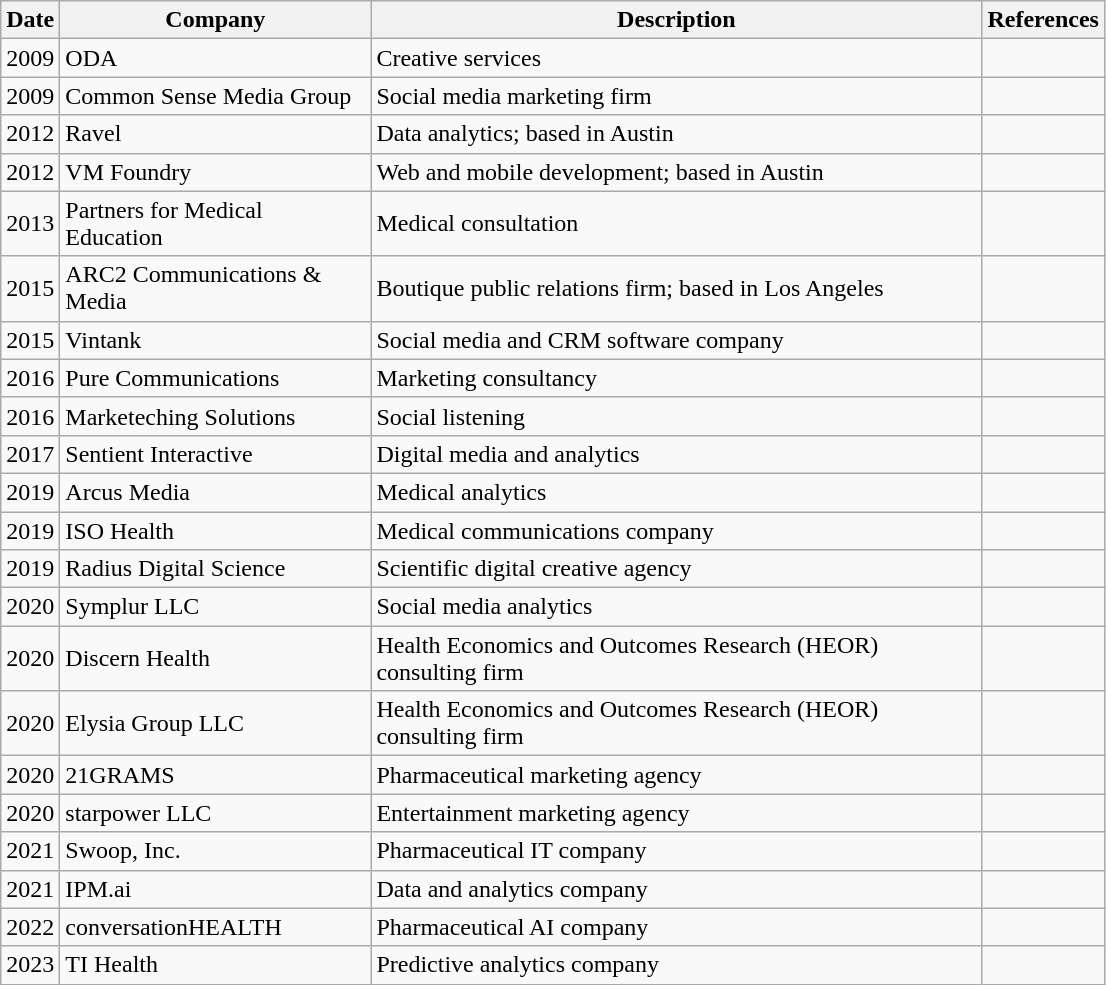<table class="wikitable">
<tr>
<th>Date</th>
<th scope="col" width="200px">Company</th>
<th scope="col" width="400px">Description</th>
<th scope="col" width="30px">References</th>
</tr>
<tr>
<td>2009</td>
<td>ODA</td>
<td>Creative services</td>
<td></td>
</tr>
<tr>
<td>2009</td>
<td>Common Sense Media Group</td>
<td>Social media marketing firm</td>
<td></td>
</tr>
<tr>
<td>2012</td>
<td>Ravel</td>
<td>Data analytics; based in Austin</td>
<td></td>
</tr>
<tr>
<td>2012</td>
<td>VM Foundry</td>
<td>Web and mobile development; based in Austin</td>
<td></td>
</tr>
<tr>
<td>2013</td>
<td>Partners for Medical Education</td>
<td>Medical consultation</td>
<td></td>
</tr>
<tr>
<td>2015</td>
<td>ARC2 Communications & Media</td>
<td>Boutique public relations firm; based in Los Angeles</td>
<td></td>
</tr>
<tr>
<td>2015</td>
<td>Vintank</td>
<td>Social media and CRM software company</td>
<td></td>
</tr>
<tr>
<td>2016</td>
<td>Pure Communications</td>
<td>Marketing consultancy</td>
<td></td>
</tr>
<tr>
<td>2016</td>
<td>Marketeching Solutions</td>
<td>Social listening</td>
<td></td>
</tr>
<tr>
<td>2017</td>
<td>Sentient Interactive</td>
<td>Digital media and analytics</td>
<td></td>
</tr>
<tr>
<td>2019</td>
<td>Arcus Media</td>
<td>Medical analytics</td>
<td></td>
</tr>
<tr>
<td>2019</td>
<td>ISO Health</td>
<td>Medical communications company</td>
<td></td>
</tr>
<tr>
<td>2019</td>
<td>Radius Digital Science</td>
<td>Scientific digital creative agency</td>
<td></td>
</tr>
<tr>
<td>2020</td>
<td>Symplur LLC</td>
<td>Social media analytics</td>
<td></td>
</tr>
<tr>
<td>2020</td>
<td>Discern Health</td>
<td>Health Economics and Outcomes Research (HEOR) consulting firm</td>
<td></td>
</tr>
<tr>
<td>2020</td>
<td>Elysia Group LLC</td>
<td>Health Economics and Outcomes Research (HEOR) consulting firm</td>
<td></td>
</tr>
<tr>
<td>2020</td>
<td>21GRAMS</td>
<td>Pharmaceutical marketing agency</td>
<td></td>
</tr>
<tr>
<td>2020</td>
<td>starpower LLC</td>
<td>Entertainment marketing agency</td>
<td></td>
</tr>
<tr>
<td>2021</td>
<td>Swoop, Inc.</td>
<td>Pharmaceutical IT company</td>
<td></td>
</tr>
<tr>
<td>2021</td>
<td>IPM.ai</td>
<td>Data and analytics company</td>
<td></td>
</tr>
<tr>
<td>2022</td>
<td>conversationHEALTH</td>
<td>Pharmaceutical AI company</td>
<td></td>
</tr>
<tr>
<td>2023</td>
<td>TI Health</td>
<td>Predictive analytics company</td>
<td></td>
</tr>
</table>
